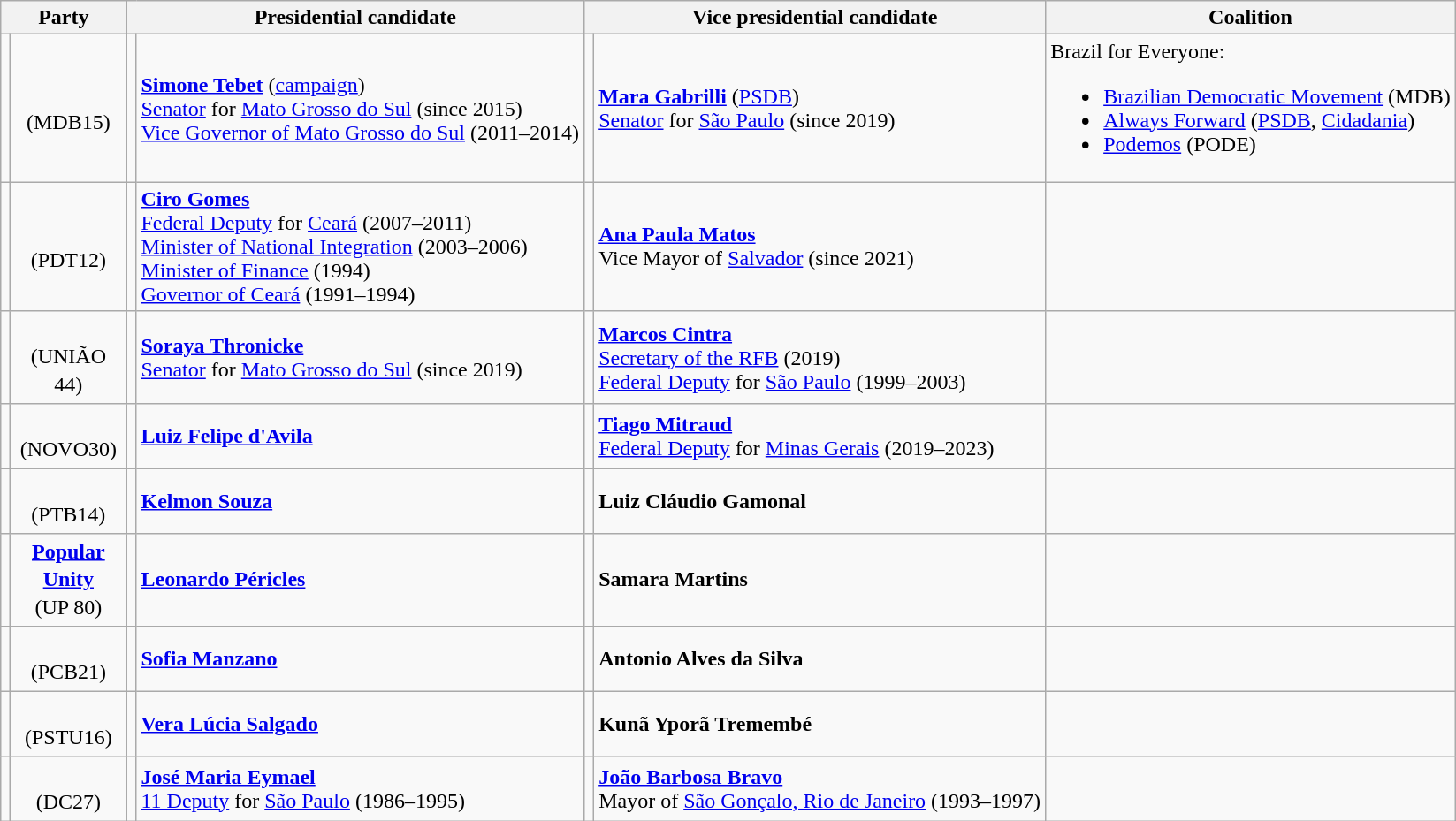<table class="vertical-align-top wikitable">
<tr>
<th scope=colgroup colspan=2>Party</th>
<th scope=colgroup colspan=2>Presidential candidate</th>
<th scope=colgroup colspan=2>Vice presidential candidate</th>
<th scope=col>Coalition</th>
</tr>
<tr>
<td style=background:></td>
<td style="max-width:75px; text-align:center; line-height:1.3"><strong></strong><br>(MDB15)</td>
<td></td>
<td><strong><a href='#'>Simone Tebet</a></strong> (<a href='#'>campaign</a>)<br><a href='#'>Senator</a> for <a href='#'>Mato Grosso do Sul</a> (since 2015)<br><a href='#'>Vice Governor of Mato Grosso do Sul</a> (2011–2014)</td>
<td></td>
<td><strong><a href='#'>Mara Gabrilli</a></strong> (<a href='#'>PSDB</a>)<br><a href='#'>Senator</a> for <a href='#'>São Paulo</a> (since 2019)</td>
<td>Brazil for Everyone:<br><ul><li><a href='#'>Brazilian Democratic Movement</a> (MDB)</li><li><a href='#'>Always Forward</a> (<a href='#'>PSDB</a>, <a href='#'>Cidadania</a>)</li><li><a href='#'>Podemos</a> (PODE)</li></ul></td>
</tr>
<tr>
<td style=background:></td>
<td style="max-width:80px; text-align:center; line-height:1.3"><strong></strong><br>(PDT12)</td>
<td></td>
<td><strong><a href='#'>Ciro Gomes</a></strong><br><a href='#'>Federal Deputy</a> for <a href='#'>Ceará</a> (2007–2011)<br><a href='#'>Minister of National Integration</a> (2003–2006)<br><a href='#'>Minister of Finance</a> (1994)<br><a href='#'>Governor of Ceará</a> (1991–1994)</td>
<td></td>
<td><strong><a href='#'>Ana Paula Matos</a></strong><br>Vice Mayor of <a href='#'>Salvador</a> (since 2021)</td>
<td></td>
</tr>
<tr>
<td style=background:></td>
<td style="max-width:75px; text-align:center; line-height:1.3"><strong></strong><br>(UNIÃO 44)</td>
<td></td>
<td><strong><a href='#'>Soraya Thronicke</a></strong><br><a href='#'>Senator</a> for <a href='#'>Mato Grosso do Sul</a> (since 2019)</td>
<td></td>
<td><strong><a href='#'>Marcos Cintra</a></strong><br><a href='#'>Secretary of the RFB</a> (2019)<br><a href='#'>Federal Deputy</a> for <a href='#'>São Paulo</a> (1999–2003)</td>
<td></td>
</tr>
<tr>
<td style=background:></td>
<td style="text-align:center; line-height:1.3"><strong></strong><br>(NOVO30)</td>
<td></td>
<td><strong><a href='#'>Luiz Felipe d'Avila</a></strong></td>
<td></td>
<td><strong><a href='#'>Tiago Mitraud</a></strong><br><a href='#'>Federal Deputy</a> for <a href='#'>Minas Gerais</a> (2019–2023)</td>
<td></td>
</tr>
<tr>
<td style=background:></td>
<td style="max-width:75px; text-align:center; line-height:1.3"><strong></strong><br>(PTB14)</td>
<td></td>
<td><strong><a href='#'>Kelmon Souza</a></strong></td>
<td></td>
<td><strong>Luiz Cláudio Gamonal</strong></td>
<td></td>
</tr>
<tr>
<td style=background:></td>
<td style="max-width:80px; text-align:center; line-height:1.3"><strong><a href='#'>Popular Unity</a></strong><br> (UP 80)</td>
<td></td>
<td><strong><a href='#'>Leonardo Péricles</a></strong></td>
<td></td>
<td><strong>Samara Martins</strong></td>
<td></td>
</tr>
<tr>
<td style=background:></td>
<td style="max-width:80px; text-align:center; line-height:1.3"><strong></strong><br>(PCB21)</td>
<td></td>
<td><strong><a href='#'>Sofia Manzano</a></strong></td>
<td></td>
<td><strong>Antonio Alves da Silva</strong></td>
<td></td>
</tr>
<tr>
<td style=background:></td>
<td style="max-width:120px; text-align:center; line-height:1.3"><strong></strong><br>(PSTU16)</td>
<td></td>
<td><strong><a href='#'>Vera Lúcia Salgado</a></strong></td>
<td></td>
<td><strong>Kunã Yporã Tremembé</strong></td>
<td></td>
</tr>
<tr>
<td style=background:></td>
<td style="max-width:80px; text-align:center; line-height:1.3"><strong></strong><br>(DC27)</td>
<td></td>
<td><strong><a href='#'>José Maria Eymael</a></strong><br><a href='#'>11 Deputy</a> for <a href='#'>São Paulo</a> (1986–1995)</td>
<td></td>
<td><strong><a href='#'>João Barbosa Bravo</a></strong><br>Mayor of <a href='#'>São Gonçalo, Rio de Janeiro</a> (1993–1997)</td>
<td></td>
</tr>
</table>
